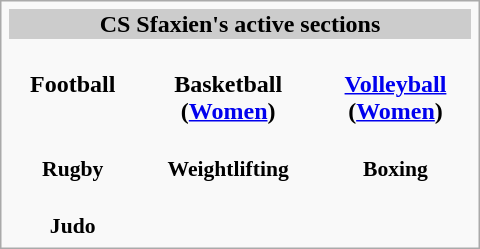<table class=infobox style=width:20em;font-size:95%em>
<tr bgcolor=#cccccc style=text-align:center>
<th colspan=3>CS Sfaxien's active sections</th>
</tr>
<tr style=text-align:center>
<td><br><strong>Football</strong></td>
<td><br><strong>Basketball<br>(<a href='#'>Women</a>)</strong></td>
<td><br><strong><a href='#'>Volleyball</a><br>(<a href='#'>Women</a>)</strong></td>
</tr>
<tr style=font-size:90%;text-align:center>
<td><br><strong>Rugby</strong></td>
<td><br><strong>Weightlifting</strong></td>
<td><br><strong>Boxing</strong></td>
</tr>
<tr style=font-size:90%;text-align:center>
<td><br><strong>Judo</strong></td>
</tr>
</table>
